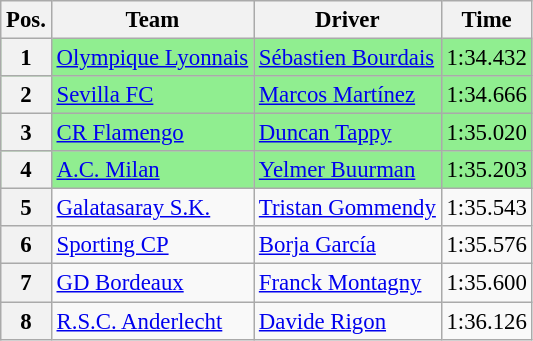<table class=wikitable style="font-size:95%">
<tr>
<th>Pos.</th>
<th>Team</th>
<th>Driver</th>
<th>Time</th>
</tr>
<tr style="background:lightgreen;">
<th>1</th>
<td> <a href='#'>Olympique Lyonnais</a></td>
<td> <a href='#'>Sébastien Bourdais</a></td>
<td>1:34.432</td>
</tr>
<tr style="background:lightgreen;">
<th>2</th>
<td> <a href='#'>Sevilla FC</a></td>
<td> <a href='#'>Marcos Martínez</a></td>
<td>1:34.666</td>
</tr>
<tr style="background:lightgreen;">
<th>3</th>
<td> <a href='#'>CR Flamengo</a></td>
<td> <a href='#'>Duncan Tappy</a></td>
<td>1:35.020</td>
</tr>
<tr style="background:lightgreen;">
<th>4</th>
<td> <a href='#'>A.C. Milan</a></td>
<td> <a href='#'>Yelmer Buurman</a></td>
<td>1:35.203</td>
</tr>
<tr>
<th>5</th>
<td> <a href='#'>Galatasaray S.K.</a></td>
<td> <a href='#'>Tristan Gommendy</a></td>
<td>1:35.543</td>
</tr>
<tr>
<th>6</th>
<td> <a href='#'>Sporting CP</a></td>
<td> <a href='#'>Borja García</a></td>
<td>1:35.576</td>
</tr>
<tr>
<th>7</th>
<td> <a href='#'>GD Bordeaux</a></td>
<td> <a href='#'>Franck Montagny</a></td>
<td>1:35.600</td>
</tr>
<tr>
<th>8</th>
<td> <a href='#'>R.S.C. Anderlecht</a></td>
<td> <a href='#'>Davide Rigon</a></td>
<td>1:36.126</td>
</tr>
</table>
